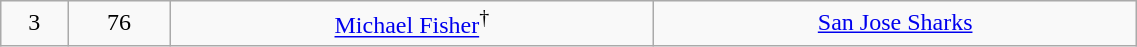<table class="wikitable" width="60%">
<tr align="center" bgcolor="">
<td>3</td>
<td>76</td>
<td><a href='#'>Michael Fisher</a><sup>†</sup></td>
<td><a href='#'>San Jose Sharks</a></td>
</tr>
</table>
